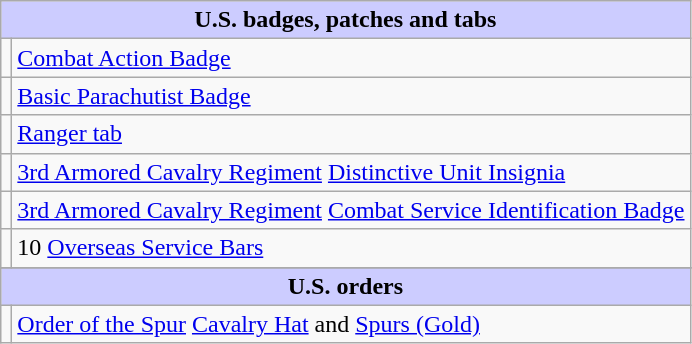<table class="wikitable">
<tr style="background:#ccccff;" align=center>
<td colspan=2><strong>U.S. badges, patches and tabs</strong></td>
</tr>
<tr>
<td align=center></td>
<td><a href='#'>Combat Action Badge</a></td>
</tr>
<tr>
<td align=center></td>
<td><a href='#'>Basic Parachutist Badge</a></td>
</tr>
<tr>
<td align=center></td>
<td><a href='#'>Ranger tab</a></td>
</tr>
<tr>
<td align=center></td>
<td><a href='#'>3rd Armored Cavalry Regiment</a> <a href='#'>Distinctive Unit Insignia</a></td>
</tr>
<tr>
<td align=center></td>
<td><a href='#'>3rd Armored Cavalry Regiment</a> <a href='#'>Combat Service Identification Badge</a></td>
</tr>
<tr>
<td align=center></td>
<td>10 <a href='#'>Overseas Service Bars</a></td>
</tr>
<tr>
</tr>
<tr style="background:#ccccff;" align=center>
<td colspan=2><strong>U.S. orders</strong></td>
</tr>
<tr>
<td align=center></td>
<td><a href='#'>Order of the Spur</a> <a href='#'>Cavalry Hat</a> and <a href='#'>Spurs (Gold)</a></td>
</tr>
</table>
